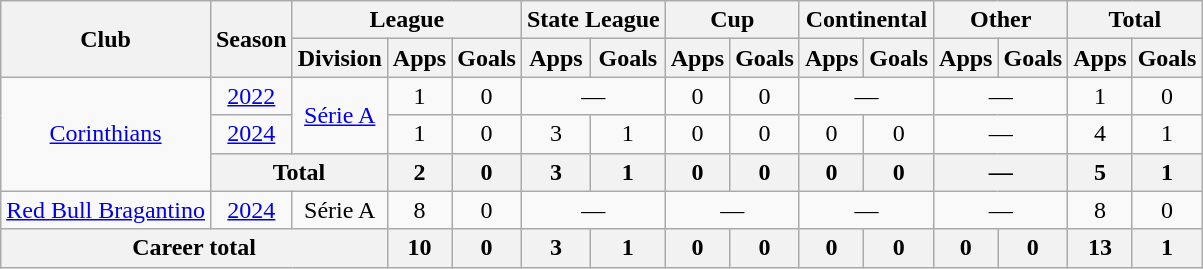<table class="wikitable" style="text-align: center">
<tr>
<th rowspan="2">Club</th>
<th rowspan="2">Season</th>
<th colspan="3">League</th>
<th colspan="2">State League</th>
<th colspan="2">Cup</th>
<th colspan="2">Continental</th>
<th colspan="2">Other</th>
<th colspan="2">Total</th>
</tr>
<tr>
<th>Division</th>
<th>Apps</th>
<th>Goals</th>
<th>Apps</th>
<th>Goals</th>
<th>Apps</th>
<th>Goals</th>
<th>Apps</th>
<th>Goals</th>
<th>Apps</th>
<th>Goals</th>
<th>Apps</th>
<th>Goals</th>
</tr>
<tr>
<td rowspan="3"><a href='#'>Corinthians</a></td>
<td><a href='#'>2022</a></td>
<td rowspan="2"><a href='#'>Série A</a></td>
<td>1</td>
<td>0</td>
<td colspan="2">—</td>
<td>0</td>
<td>0</td>
<td colspan="2">—</td>
<td colspan="2">—</td>
<td>1</td>
<td>0</td>
</tr>
<tr>
<td><a href='#'>2024</a></td>
<td>1</td>
<td>0</td>
<td>3</td>
<td>1</td>
<td>0</td>
<td>0</td>
<td>0</td>
<td>0</td>
<td colspan="2">—</td>
<td>4</td>
<td>1</td>
</tr>
<tr>
<th colspan="2">Total</th>
<th>2</th>
<th>0</th>
<th>3</th>
<th>1</th>
<th>0</th>
<th>0</th>
<th>0</th>
<th>0</th>
<th colspan="2">—</th>
<th>5</th>
<th>1</th>
</tr>
<tr>
<td><a href='#'>Red Bull Bragantino</a></td>
<td><a href='#'>2024</a></td>
<td>Série A</td>
<td>8</td>
<td>0</td>
<td colspan="2">—</td>
<td colspan="2">—</td>
<td colspan="2">—</td>
<td colspan="2">—</td>
<td>8</td>
<td>0</td>
</tr>
<tr>
<th colspan="3"><strong>Career total</strong></th>
<th>10</th>
<th>0</th>
<th>3</th>
<th>1</th>
<th>0</th>
<th>0</th>
<th>0</th>
<th>0</th>
<th>0</th>
<th>0</th>
<th>13</th>
<th>1</th>
</tr>
</table>
